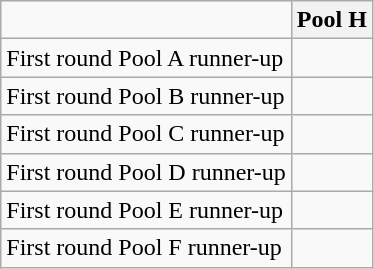<table class="wikitable">
<tr>
<td></td>
<th>Pool H</th>
</tr>
<tr>
<td>First round Pool A runner-up</td>
<td></td>
</tr>
<tr>
<td>First round Pool B runner-up</td>
<td></td>
</tr>
<tr>
<td>First round Pool C runner-up</td>
<td></td>
</tr>
<tr>
<td>First round Pool D runner-up</td>
<td></td>
</tr>
<tr>
<td>First round Pool E runner-up</td>
<td></td>
</tr>
<tr>
<td>First round Pool F runner-up</td>
<td></td>
</tr>
</table>
